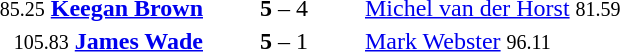<table style="text-align:center">
<tr>
<th width=223></th>
<th width=100></th>
<th width=223></th>
</tr>
<tr>
<td align=right><small><span>85.25</span></small> <strong><a href='#'>Keegan Brown</a></strong> </td>
<td><strong>5</strong> – 4</td>
<td align=left> <a href='#'>Michel van der Horst</a> <small><span>81.59</span></small></td>
</tr>
<tr>
<td align=right><small><span>105.83</span></small> <strong><a href='#'>James Wade</a></strong> </td>
<td><strong>5</strong> – 1</td>
<td align=left> <a href='#'>Mark Webster</a> <small><span>96.11</span></small></td>
</tr>
</table>
